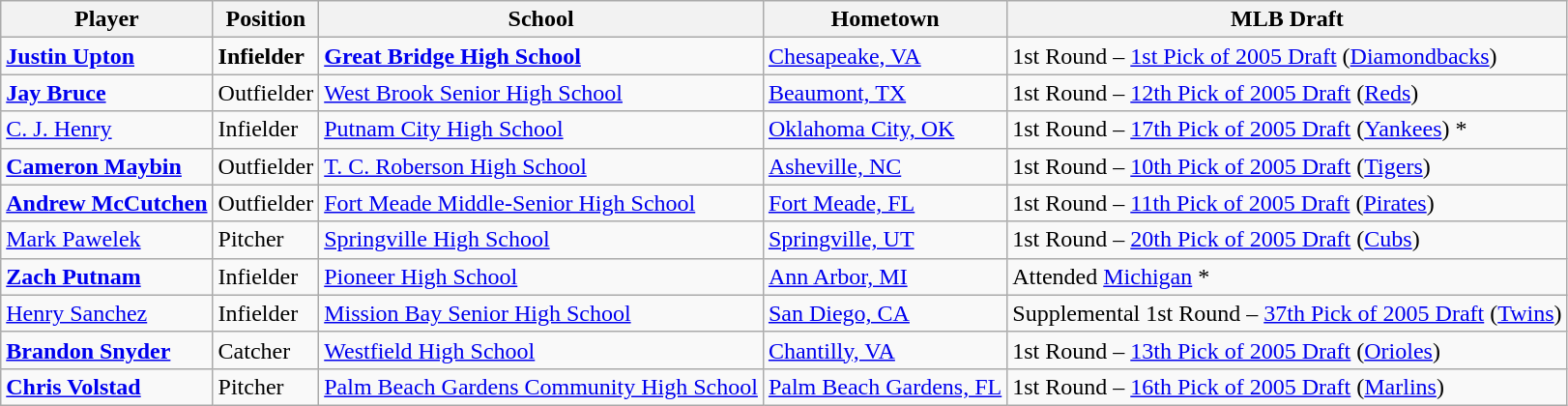<table class="wikitable">
<tr>
<th>Player</th>
<th>Position</th>
<th>School</th>
<th>Hometown</th>
<th>MLB Draft</th>
</tr>
<tr>
<td><strong><a href='#'>Justin Upton</a></strong></td>
<td><strong>Infielder</strong></td>
<td><strong><a href='#'>Great Bridge High School</a></strong></td>
<td><a href='#'>Chesapeake, VA</a></td>
<td>1st Round – <a href='#'>1st Pick of 2005 Draft</a> (<a href='#'>Diamondbacks</a>)</td>
</tr>
<tr>
<td><strong><a href='#'>Jay Bruce</a></strong></td>
<td>Outfielder</td>
<td><a href='#'>West Brook Senior High School</a></td>
<td><a href='#'>Beaumont, TX</a></td>
<td>1st Round – <a href='#'>12th Pick of 2005 Draft</a> (<a href='#'>Reds</a>)</td>
</tr>
<tr>
<td><a href='#'>C. J. Henry</a></td>
<td>Infielder</td>
<td><a href='#'>Putnam City High School</a></td>
<td><a href='#'>Oklahoma City, OK</a></td>
<td>1st Round – <a href='#'>17th Pick of 2005 Draft</a> (<a href='#'>Yankees</a>) *</td>
</tr>
<tr>
<td><strong><a href='#'>Cameron Maybin</a></strong></td>
<td>Outfielder</td>
<td><a href='#'>T. C. Roberson High School</a></td>
<td><a href='#'>Asheville, NC</a></td>
<td>1st Round – <a href='#'>10th Pick of 2005 Draft</a> (<a href='#'>Tigers</a>)</td>
</tr>
<tr>
<td><strong><a href='#'>Andrew McCutchen</a></strong></td>
<td>Outfielder</td>
<td><a href='#'>Fort Meade Middle-Senior High School</a></td>
<td><a href='#'>Fort Meade, FL</a></td>
<td>1st Round – <a href='#'>11th Pick of 2005 Draft</a> (<a href='#'>Pirates</a>)</td>
</tr>
<tr>
<td><a href='#'>Mark Pawelek</a></td>
<td>Pitcher</td>
<td><a href='#'>Springville High School</a></td>
<td><a href='#'>Springville, UT</a></td>
<td>1st Round – <a href='#'>20th Pick of 2005 Draft</a> (<a href='#'>Cubs</a>)</td>
</tr>
<tr>
<td><strong><a href='#'>Zach Putnam</a></strong></td>
<td>Infielder</td>
<td><a href='#'>Pioneer High School</a></td>
<td><a href='#'>Ann Arbor, MI</a></td>
<td>Attended <a href='#'>Michigan</a> *</td>
</tr>
<tr>
<td><a href='#'>Henry Sanchez</a></td>
<td>Infielder</td>
<td><a href='#'>Mission Bay Senior High School</a></td>
<td><a href='#'>San Diego, CA</a></td>
<td>Supplemental 1st Round – <a href='#'>37th Pick of 2005 Draft</a> (<a href='#'>Twins</a>)</td>
</tr>
<tr>
<td><strong><a href='#'>Brandon Snyder</a></strong></td>
<td>Catcher</td>
<td><a href='#'>Westfield High School</a></td>
<td><a href='#'>Chantilly, VA</a></td>
<td>1st Round – <a href='#'>13th Pick of 2005 Draft</a> (<a href='#'>Orioles</a>)</td>
</tr>
<tr>
<td><strong><a href='#'>Chris Volstad</a></strong></td>
<td>Pitcher</td>
<td><a href='#'>Palm Beach Gardens Community High School</a></td>
<td><a href='#'>Palm Beach Gardens, FL</a></td>
<td>1st Round – <a href='#'>16th Pick of 2005 Draft</a> (<a href='#'>Marlins</a>)</td>
</tr>
</table>
